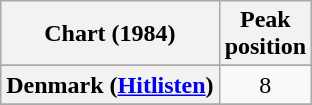<table class="wikitable sortable plainrowheaders" style="text-align:center">
<tr>
<th>Chart (1984)</th>
<th>Peak<br>position</th>
</tr>
<tr>
</tr>
<tr>
<th scope="row">Denmark (<a href='#'>Hitlisten</a>)</th>
<td>8</td>
</tr>
<tr>
</tr>
<tr>
</tr>
<tr>
</tr>
<tr>
</tr>
</table>
